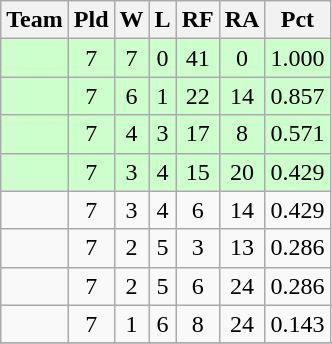<table class="wikitable">
<tr>
<th bgcolor="#efefef">Team</th>
<th bgcolor="#efefef">Pld</th>
<th bgcolor="#efefef">W</th>
<th bgcolor="#efefef">L</th>
<th bgcolor="#efefef">RF</th>
<th bgcolor="#efefef">RA</th>
<th bgcolor="#efefef">Pct</th>
</tr>
<tr align=center bgcolor="#ccffcc">
<td align=left></td>
<td>7</td>
<td>7</td>
<td>0</td>
<td>41</td>
<td>0</td>
<td>1.000</td>
</tr>
<tr align=center bgcolor="#ccffcc">
<td align=left></td>
<td>7</td>
<td>6</td>
<td>1</td>
<td>22</td>
<td>14</td>
<td>0.857</td>
</tr>
<tr align=center bgcolor="#ccffcc">
<td align=left></td>
<td>7</td>
<td>4</td>
<td>3</td>
<td>17</td>
<td>8</td>
<td>0.571</td>
</tr>
<tr align=center bgcolor="#ccffcc">
<td align=left></td>
<td>7</td>
<td>3</td>
<td>4</td>
<td>15</td>
<td>20</td>
<td>0.429</td>
</tr>
<tr align=center>
<td align=left></td>
<td>7</td>
<td>3</td>
<td>4</td>
<td>6</td>
<td>14</td>
<td>0.429</td>
</tr>
<tr align=center>
<td align=left></td>
<td>7</td>
<td>2</td>
<td>5</td>
<td>3</td>
<td>13</td>
<td>0.286</td>
</tr>
<tr align=center>
<td align=left></td>
<td>7</td>
<td>2</td>
<td>5</td>
<td>6</td>
<td>24</td>
<td>0.286</td>
</tr>
<tr align=center>
<td align=left></td>
<td>7</td>
<td>1</td>
<td>6</td>
<td>8</td>
<td>24</td>
<td>0.143</td>
</tr>
<tr>
</tr>
</table>
